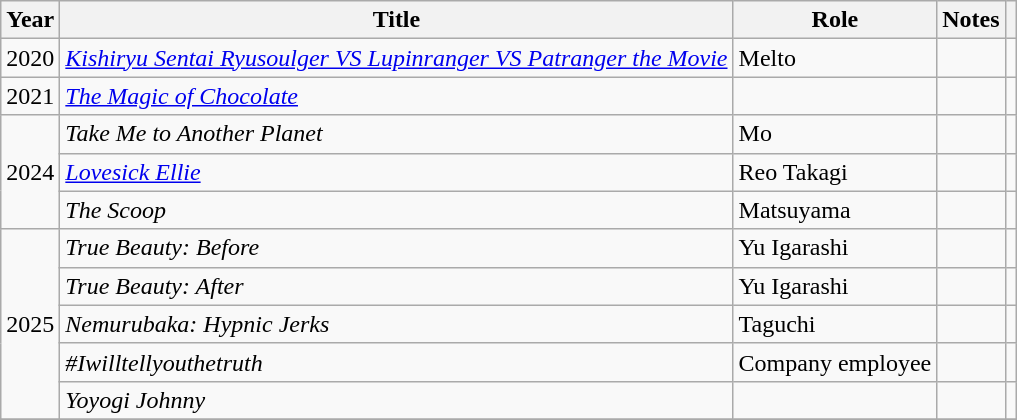<table class="wikitable">
<tr>
<th>Year</th>
<th>Title</th>
<th>Role</th>
<th>Notes</th>
<th></th>
</tr>
<tr>
<td>2020</td>
<td><em><a href='#'>Kishiryu Sentai Ryusoulger VS Lupinranger VS Patranger the Movie</a></em></td>
<td>Melto</td>
<td></td>
<td></td>
</tr>
<tr>
<td>2021</td>
<td><em><a href='#'>The Magic of Chocolate</a></em></td>
<td></td>
<td></td>
<td></td>
</tr>
<tr>
<td rowspan=3>2024</td>
<td><em>Take Me to Another Planet</em></td>
<td>Mo</td>
<td></td>
<td></td>
</tr>
<tr>
<td><em><a href='#'>Lovesick Ellie</a></em></td>
<td>Reo Takagi</td>
<td></td>
<td></td>
</tr>
<tr>
<td><em>The Scoop</em></td>
<td>Matsuyama</td>
<td></td>
<td></td>
</tr>
<tr>
<td rowspan=5>2025</td>
<td><em>True Beauty: Before</em></td>
<td>Yu Igarashi</td>
<td></td>
<td></td>
</tr>
<tr>
<td><em>True Beauty: After</em></td>
<td>Yu Igarashi</td>
<td></td>
<td></td>
</tr>
<tr>
<td><em>Nemurubaka: Hypnic Jerks</em></td>
<td>Taguchi</td>
<td></td>
<td></td>
</tr>
<tr>
<td><em>#Iwilltellyouthetruth</em></td>
<td>Company employee</td>
<td></td>
<td></td>
</tr>
<tr>
<td><em>Yoyogi Johnny</em></td>
<td></td>
<td></td>
<td></td>
</tr>
<tr>
</tr>
</table>
